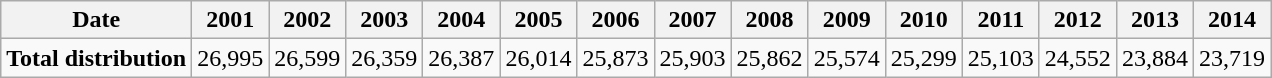<table class="wikitable">
<tr>
<th>Date</th>
<th>2001</th>
<th>2002</th>
<th>2003</th>
<th>2004</th>
<th>2005</th>
<th>2006</th>
<th>2007</th>
<th>2008</th>
<th>2009</th>
<th>2010</th>
<th>2011</th>
<th>2012</th>
<th>2013</th>
<th>2014</th>
</tr>
<tr>
<td><strong>Total distribution</strong></td>
<td>26,995</td>
<td>26,599</td>
<td>26,359</td>
<td>26,387</td>
<td>26,014</td>
<td>25,873</td>
<td>25,903</td>
<td>25,862</td>
<td>25,574</td>
<td>25,299</td>
<td>25,103</td>
<td>24,552</td>
<td>23,884</td>
<td>23,719</td>
</tr>
</table>
